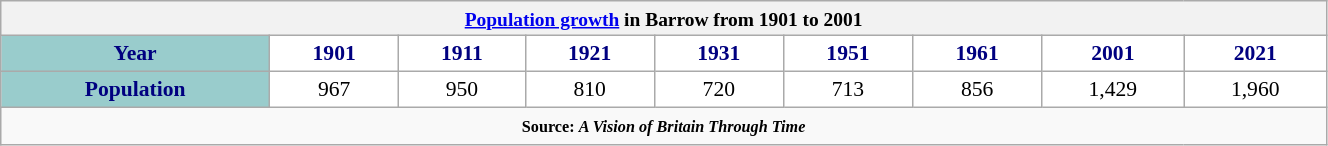<table class="wikitable" style="font-size:90%;width:70%;border:0px;text-align:center;line-height:120%;">
<tr>
<th colspan="11" style="text-align:center;font-size:90%;"><a href='#'>Population growth</a> in Barrow from 1901 to 2001</th>
</tr>
<tr>
<th style="background: #99CCCC; color: #000080" height="17">Year</th>
<th style="background: #FFFFFF; color:#000080;">1901</th>
<th style="background: #FFFFFF; color:#000080;">1911</th>
<th style="background: #FFFFFF; color:#000080;">1921</th>
<th style="background: #FFFFFF; color:#000080;">1931</th>
<th style="background: #FFFFFF; color:#000080;">1951</th>
<th style="background: #FFFFFF; color:#000080;">1961</th>
<th style="background: #FFFFFF; color:#000080;">2001</th>
<th style="background: #FFFFFF; color:#000080;">2021</th>
</tr>
<tr Align="center">
<th style="background: #99CCCC; color: #000080" height="17">Population</th>
<td style="background: #FFFFFF; color: black;">967</td>
<td style="background: #FFFFFF; color: black;">950</td>
<td style="background: #FFFFFF; color: black;">810</td>
<td style="background: #FFFFFF; color: black;">720</td>
<td style="background: #FFFFFF; color: black;">713</td>
<td style="background: #FFFFFF; color: black;">856</td>
<td style="background: #FFFFFF; color: black;">1,429</td>
<td style="background: #FFFFFF; color: black;">1,960</td>
</tr>
<tr>
<td colspan="11" style="text-align:center;font-size:90%;"><small><strong>Source: <em>A Vision of Britain Through Time<strong><em></small></td>
</tr>
</table>
